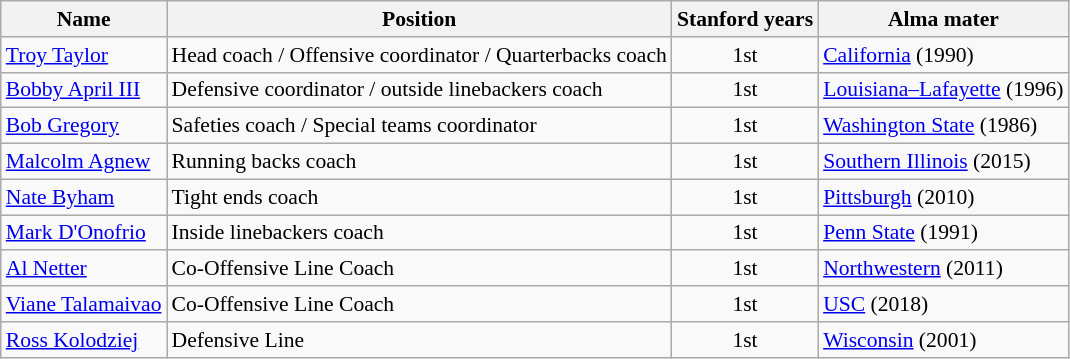<table class="wikitable" border="1" style="font-size:90%;">
<tr>
<th>Name</th>
<th>Position</th>
<th>Stanford years</th>
<th>Alma mater</th>
</tr>
<tr>
<td><a href='#'>Troy Taylor</a></td>
<td>Head coach / Offensive coordinator / Quarterbacks coach</td>
<td align=center>1st</td>
<td><a href='#'>California</a> (1990)</td>
</tr>
<tr>
<td><a href='#'>Bobby April III</a></td>
<td>Defensive coordinator / outside linebackers coach</td>
<td align=center>1st</td>
<td><a href='#'>Louisiana–Lafayette</a> (1996)</td>
</tr>
<tr>
<td><a href='#'>Bob Gregory</a></td>
<td>Safeties coach / Special teams coordinator</td>
<td align=center>1st</td>
<td><a href='#'>Washington State</a> (1986)</td>
</tr>
<tr>
<td><a href='#'>Malcolm Agnew</a></td>
<td>Running backs coach</td>
<td align=center>1st</td>
<td><a href='#'>Southern Illinois</a> (2015)</td>
</tr>
<tr>
<td><a href='#'>Nate Byham</a></td>
<td>Tight ends coach</td>
<td align=center>1st</td>
<td><a href='#'>Pittsburgh</a> (2010)</td>
</tr>
<tr>
<td><a href='#'>Mark D'Onofrio</a></td>
<td>Inside linebackers coach</td>
<td align=center>1st</td>
<td><a href='#'>Penn State</a> (1991)</td>
</tr>
<tr>
<td><a href='#'>Al Netter</a></td>
<td>Co-Offensive Line Coach</td>
<td align=center>1st</td>
<td><a href='#'>Northwestern</a> (2011)</td>
</tr>
<tr>
<td><a href='#'>Viane Talamaivao</a></td>
<td>Co-Offensive Line Coach</td>
<td align=center>1st</td>
<td><a href='#'>USC</a> (2018)</td>
</tr>
<tr>
<td><a href='#'>Ross Kolodziej</a></td>
<td>Defensive Line</td>
<td align=center>1st</td>
<td><a href='#'>Wisconsin</a> (2001)</td>
</tr>
</table>
